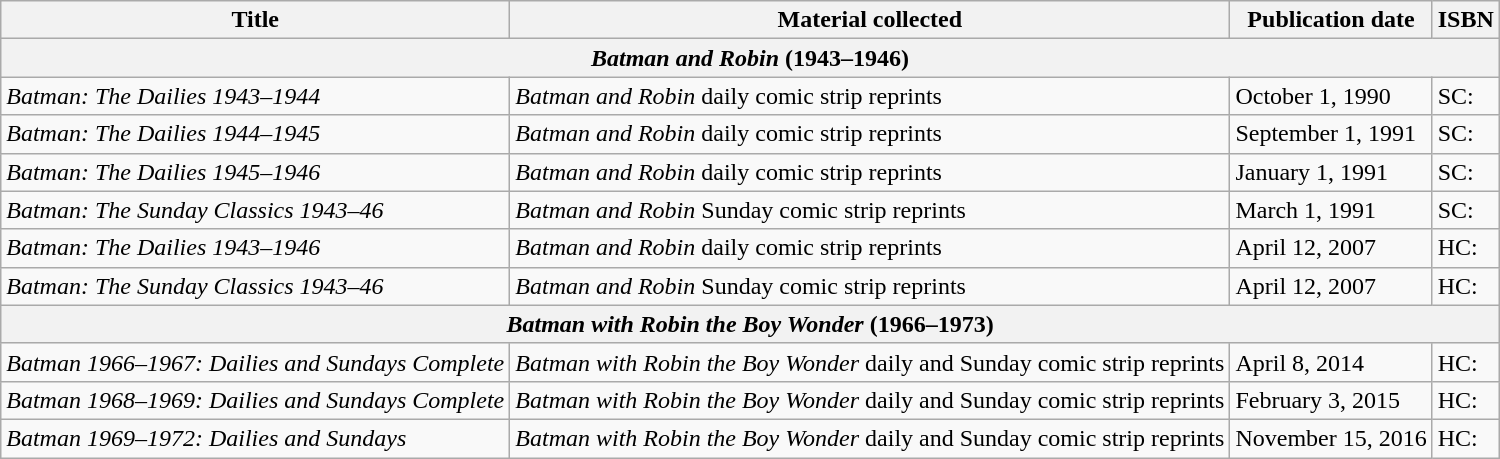<table class="wikitable sortable">
<tr>
<th>Title</th>
<th>Material collected</th>
<th>Publication date</th>
<th>ISBN</th>
</tr>
<tr>
<th colspan="4"><em>Batman and Robin</em> (1943–1946)</th>
</tr>
<tr>
<td><em>Batman: The Dailies 1943–1944</em></td>
<td><em>Batman and Robin</em> daily comic strip reprints</td>
<td>October 1, 1990</td>
<td>SC: </td>
</tr>
<tr>
<td><em>Batman: The Dailies 1944–1945</em></td>
<td><em>Batman and Robin</em> daily comic strip reprints</td>
<td>September 1, 1991</td>
<td>SC: </td>
</tr>
<tr>
<td><em>Batman: The Dailies 1945–1946</em></td>
<td><em>Batman and Robin</em> daily comic strip reprints</td>
<td>January 1, 1991</td>
<td>SC: </td>
</tr>
<tr>
<td><em>Batman: The Sunday Classics 1943–46</em></td>
<td><em>Batman and Robin</em> Sunday comic strip reprints</td>
<td>March 1, 1991</td>
<td>SC: </td>
</tr>
<tr>
<td><em>Batman: The Dailies 1943–1946</em></td>
<td><em>Batman and Robin</em> daily comic strip reprints</td>
<td>April 12, 2007</td>
<td>HC: </td>
</tr>
<tr>
<td><em>Batman: The Sunday Classics 1943–46</em></td>
<td><em>Batman and Robin</em> Sunday comic strip reprints</td>
<td>April 12, 2007</td>
<td>HC: </td>
</tr>
<tr>
<th colspan="4"><em>Batman with Robin the Boy Wonder</em> (1966–1973)</th>
</tr>
<tr>
<td><em>Batman 1966–1967: Dailies and Sundays Complete</em></td>
<td><em>Batman with Robin the Boy Wonder</em> daily and Sunday comic strip reprints</td>
<td>April 8, 2014</td>
<td>HC: </td>
</tr>
<tr>
<td><em>Batman 1968–1969: Dailies and Sundays Complete</em></td>
<td><em>Batman with Robin the Boy Wonder</em> daily and Sunday comic strip reprints</td>
<td>February 3, 2015</td>
<td>HC: </td>
</tr>
<tr>
<td><em>Batman 1969–1972: Dailies and Sundays</em></td>
<td><em>Batman with Robin the Boy Wonder</em> daily and Sunday comic strip reprints</td>
<td>November 15, 2016</td>
<td>HC: </td>
</tr>
</table>
